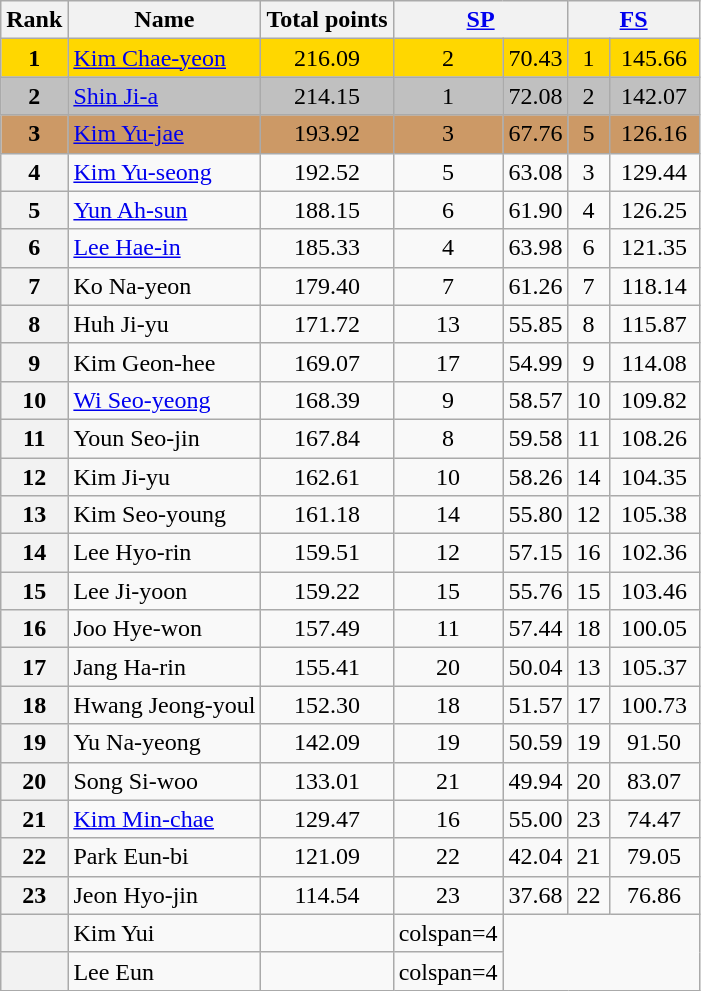<table class="wikitable sortable">
<tr>
<th>Rank</th>
<th>Name</th>
<th>Total points</th>
<th colspan="2" width="80px"><a href='#'>SP</a></th>
<th colspan="2" width="80px"><a href='#'>FS</a></th>
</tr>
<tr bgcolor="gold">
<td align="center"><strong>1</strong></td>
<td><a href='#'>Kim Chae-yeon</a></td>
<td align="center">216.09</td>
<td align="center">2</td>
<td align="center">70.43</td>
<td align="center">1</td>
<td align="center">145.66</td>
</tr>
<tr bgcolor="silver">
<td align="center"><strong>2</strong></td>
<td><a href='#'>Shin Ji-a</a></td>
<td align="center">214.15</td>
<td align="center">1</td>
<td align="center">72.08</td>
<td align="center">2</td>
<td align="center">142.07</td>
</tr>
<tr bgcolor="cc9966">
<td align="center"><strong>3</strong></td>
<td><a href='#'>Kim Yu-jae</a></td>
<td align="center">193.92</td>
<td align="center">3</td>
<td align="center">67.76</td>
<td align="center">5</td>
<td align="center">126.16</td>
</tr>
<tr>
<th>4</th>
<td><a href='#'>Kim Yu-seong</a></td>
<td align="center">192.52</td>
<td align="center">5</td>
<td align="center">63.08</td>
<td align="center">3</td>
<td align="center">129.44</td>
</tr>
<tr>
<th>5</th>
<td><a href='#'>Yun Ah-sun</a></td>
<td align="center">188.15</td>
<td align="center">6</td>
<td align="center">61.90</td>
<td align="center">4</td>
<td align="center">126.25</td>
</tr>
<tr>
<th>6</th>
<td><a href='#'>Lee Hae-in</a></td>
<td align="center">185.33</td>
<td align="center">4</td>
<td align="center">63.98</td>
<td align="center">6</td>
<td align="center">121.35</td>
</tr>
<tr>
<th>7</th>
<td>Ko Na-yeon</td>
<td align="center">179.40</td>
<td align="center">7</td>
<td align="center">61.26</td>
<td align="center">7</td>
<td align="center">118.14</td>
</tr>
<tr>
<th>8</th>
<td>Huh Ji-yu</td>
<td align="center">171.72</td>
<td align="center">13</td>
<td align="center">55.85</td>
<td align="center">8</td>
<td align="center">115.87</td>
</tr>
<tr>
<th>9</th>
<td>Kim Geon-hee</td>
<td align="center">169.07</td>
<td align="center">17</td>
<td align="center">54.99</td>
<td align="center">9</td>
<td align="center">114.08</td>
</tr>
<tr>
<th>10</th>
<td><a href='#'>Wi Seo-yeong</a></td>
<td align="center">168.39</td>
<td align="center">9</td>
<td align="center">58.57</td>
<td align="center">10</td>
<td align="center">109.82</td>
</tr>
<tr>
<th>11</th>
<td>Youn Seo-jin</td>
<td align="center">167.84</td>
<td align="center">8</td>
<td align="center">59.58</td>
<td align="center">11</td>
<td align="center">108.26</td>
</tr>
<tr>
<th>12</th>
<td>Kim Ji-yu</td>
<td align="center">162.61</td>
<td align="center">10</td>
<td align="center">58.26</td>
<td align="center">14</td>
<td align="center">104.35</td>
</tr>
<tr>
<th>13</th>
<td>Kim Seo-young</td>
<td align="center">161.18</td>
<td align="center">14</td>
<td align="center">55.80</td>
<td align="center">12</td>
<td align="center">105.38</td>
</tr>
<tr>
<th>14</th>
<td>Lee Hyo-rin</td>
<td align="center">159.51</td>
<td align="center">12</td>
<td align="center">57.15</td>
<td align="center">16</td>
<td align="center">102.36</td>
</tr>
<tr>
<th>15</th>
<td>Lee Ji-yoon</td>
<td align="center">159.22</td>
<td align="center">15</td>
<td align="center">55.76</td>
<td align="center">15</td>
<td align="center">103.46</td>
</tr>
<tr>
<th>16</th>
<td>Joo Hye-won</td>
<td align="center">157.49</td>
<td align="center">11</td>
<td align="center">57.44</td>
<td align="center">18</td>
<td align="center">100.05</td>
</tr>
<tr>
<th>17</th>
<td>Jang Ha-rin</td>
<td align="center">155.41</td>
<td align="center">20</td>
<td align="center">50.04</td>
<td align="center">13</td>
<td align="center">105.37</td>
</tr>
<tr>
<th>18</th>
<td>Hwang Jeong-youl</td>
<td align="center">152.30</td>
<td align="center">18</td>
<td align="center">51.57</td>
<td align="center">17</td>
<td align="center">100.73</td>
</tr>
<tr>
<th>19</th>
<td>Yu Na-yeong</td>
<td align="center">142.09</td>
<td align="center">19</td>
<td align="center">50.59</td>
<td align="center">19</td>
<td align="center">91.50</td>
</tr>
<tr>
<th>20</th>
<td>Song Si-woo</td>
<td align="center">133.01</td>
<td align="center">21</td>
<td align="center">49.94</td>
<td align="center">20</td>
<td align="center">83.07</td>
</tr>
<tr>
<th>21</th>
<td><a href='#'>Kim Min-chae</a></td>
<td align="center">129.47</td>
<td align="center">16</td>
<td align="center">55.00</td>
<td align="center">23</td>
<td align="center">74.47</td>
</tr>
<tr>
<th>22</th>
<td>Park Eun-bi</td>
<td align="center">121.09</td>
<td align="center">22</td>
<td align="center">42.04</td>
<td align="center">21</td>
<td align="center">79.05</td>
</tr>
<tr>
<th>23</th>
<td>Jeon Hyo-jin</td>
<td align="center">114.54</td>
<td align="center">23</td>
<td align="center">37.68</td>
<td align="center">22</td>
<td align="center">76.86</td>
</tr>
<tr>
<th></th>
<td>Kim Yui</td>
<td></td>
<td>colspan=4 </td>
</tr>
<tr>
<th></th>
<td>Lee Eun</td>
<td></td>
<td>colspan=4 </td>
</tr>
</table>
